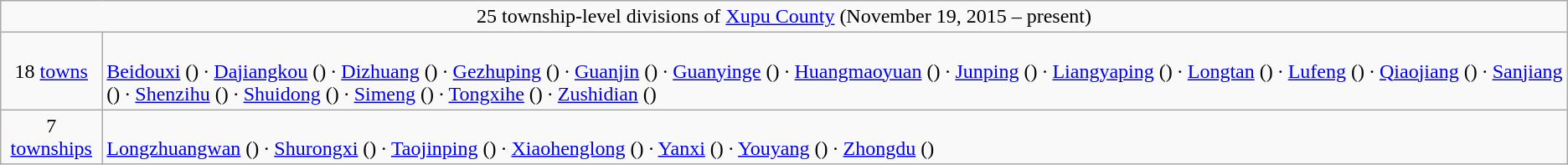<table class="wikitable">
<tr>
<td style="text-align:center;" colspan="2">25 township-level divisions of <a href='#'>Xupu County</a> (November 19, 2015 – present)</td>
</tr>
<tr align=left>
<td align=center>18 <a href='#'>towns</a></td>
<td><br><a href='#'>Beidouxi</a> ()
· <a href='#'>Dajiangkou</a> ()
· <a href='#'>Dizhuang</a> ()
· <a href='#'>Gezhuping</a> ()
· <a href='#'>Guanjin</a> ()
· <a href='#'>Guanyinge</a> ()
· <a href='#'>Huangmaoyuan</a> ()
· <a href='#'>Junping</a> ()
· <a href='#'>Liangyaping</a> ()
· <a href='#'>Longtan</a> ()
· <a href='#'>Lufeng</a> ()
· <a href='#'>Qiaojiang</a> ()
· <a href='#'>Sanjiang</a> ()
· <a href='#'>Shenzihu</a> ()
· <a href='#'>Shuidong</a> ()
· <a href='#'>Simeng</a> ()
· <a href='#'>Tongxihe</a> ()
· <a href='#'>Zushidian</a> ()</td>
</tr>
<tr align=left>
<td align=center>7 <a href='#'>townships</a></td>
<td><br><a href='#'>Longzhuangwan</a> ()
· <a href='#'>Shurongxi</a> ()
· <a href='#'>Taojinping</a> ()
· <a href='#'>Xiaohenglong</a> ()
· <a href='#'>Yanxi</a> ()
· <a href='#'>Youyang</a> ()
· <a href='#'>Zhongdu</a> ()</td>
</tr>
</table>
